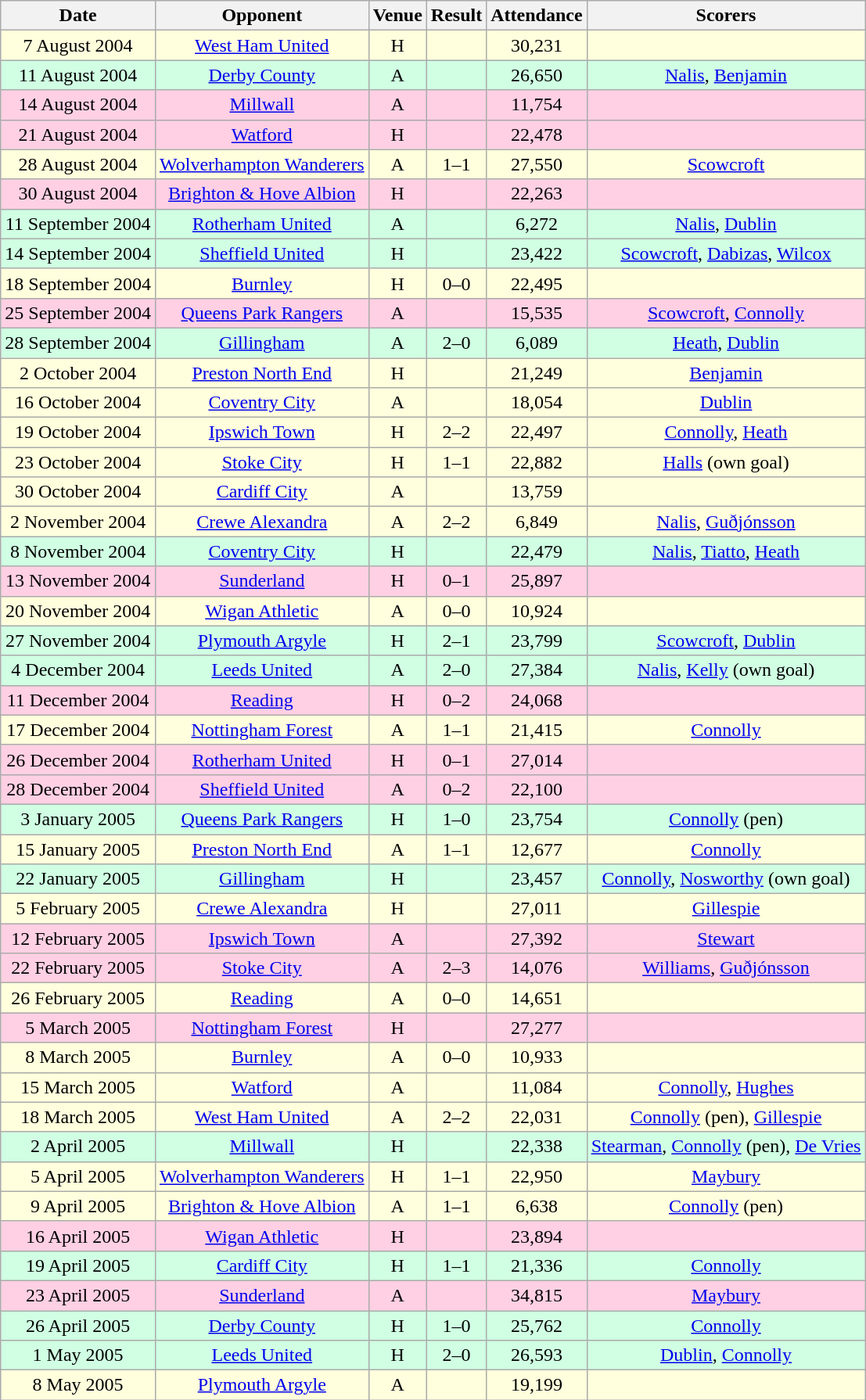<table class="wikitable sortable" style="font-size:100%; text-align:center">
<tr>
<th>Date</th>
<th>Opponent</th>
<th>Venue</th>
<th>Result</th>
<th>Attendance</th>
<th>Scorers</th>
</tr>
<tr style="background-color: #ffffdd;">
<td>7 August 2004</td>
<td><a href='#'>West Ham United</a></td>
<td>H</td>
<td></td>
<td>30,231</td>
<td></td>
</tr>
<tr style="background-color: #d0ffe3;">
<td>11 August 2004</td>
<td><a href='#'>Derby County</a></td>
<td>A</td>
<td></td>
<td>26,650</td>
<td><a href='#'>Nalis</a>, <a href='#'>Benjamin</a></td>
</tr>
<tr style="background-color: #ffd0e3;">
<td>14 August 2004</td>
<td><a href='#'>Millwall</a></td>
<td>A</td>
<td></td>
<td>11,754</td>
<td></td>
</tr>
<tr style="background-color: #ffd0e3;">
<td>21 August 2004</td>
<td><a href='#'>Watford</a></td>
<td>H</td>
<td></td>
<td>22,478</td>
<td></td>
</tr>
<tr style="background-color: #ffffdd;">
<td>28 August 2004</td>
<td><a href='#'>Wolverhampton Wanderers</a></td>
<td>A</td>
<td>1–1</td>
<td>27,550</td>
<td><a href='#'>Scowcroft</a></td>
</tr>
<tr style="background-color: #ffd0e3;">
<td>30 August 2004</td>
<td><a href='#'>Brighton & Hove Albion</a></td>
<td>H</td>
<td></td>
<td>22,263</td>
<td></td>
</tr>
<tr style="background-color: #d0ffe3;">
<td>11 September 2004</td>
<td><a href='#'>Rotherham United</a></td>
<td>A</td>
<td></td>
<td>6,272</td>
<td><a href='#'>Nalis</a>, <a href='#'>Dublin</a></td>
</tr>
<tr style="background-color: #d0ffe3;">
<td>14 September 2004</td>
<td><a href='#'>Sheffield United</a></td>
<td>H</td>
<td></td>
<td>23,422</td>
<td><a href='#'>Scowcroft</a>, <a href='#'>Dabizas</a>, <a href='#'>Wilcox</a></td>
</tr>
<tr style="background-color: #ffffdd;">
<td>18 September 2004</td>
<td><a href='#'>Burnley</a></td>
<td>H</td>
<td>0–0</td>
<td>22,495</td>
<td></td>
</tr>
<tr style="background-color: #ffd0e3;">
<td>25 September 2004</td>
<td><a href='#'>Queens Park Rangers</a></td>
<td>A</td>
<td></td>
<td>15,535</td>
<td><a href='#'>Scowcroft</a>, <a href='#'>Connolly</a></td>
</tr>
<tr style="background-color: #d0ffe3;">
<td>28 September 2004</td>
<td><a href='#'>Gillingham</a></td>
<td>A</td>
<td>2–0</td>
<td>6,089</td>
<td><a href='#'>Heath</a>, <a href='#'>Dublin</a></td>
</tr>
<tr style="background-color: #ffffdd;">
<td>2 October 2004</td>
<td><a href='#'>Preston North End</a></td>
<td>H</td>
<td></td>
<td>21,249</td>
<td><a href='#'>Benjamin</a></td>
</tr>
<tr style="background-color: #ffffdd;">
<td>16 October 2004</td>
<td><a href='#'>Coventry City</a></td>
<td>A</td>
<td></td>
<td>18,054</td>
<td><a href='#'>Dublin</a></td>
</tr>
<tr style="background-color: #ffffdd;">
<td>19 October 2004</td>
<td><a href='#'>Ipswich Town</a></td>
<td>H</td>
<td>2–2</td>
<td>22,497</td>
<td><a href='#'>Connolly</a>, <a href='#'>Heath</a></td>
</tr>
<tr style="background-color: #ffffdd;">
<td>23 October 2004</td>
<td><a href='#'>Stoke City</a></td>
<td>H</td>
<td>1–1</td>
<td>22,882</td>
<td><a href='#'>Halls</a> (own goal)</td>
</tr>
<tr style="background-color: #ffffdd;">
<td>30 October 2004</td>
<td><a href='#'>Cardiff City</a></td>
<td>A</td>
<td></td>
<td>13,759</td>
<td></td>
</tr>
<tr style="background-color: #ffffdd;">
<td>2 November 2004</td>
<td><a href='#'>Crewe Alexandra</a></td>
<td>A</td>
<td>2–2</td>
<td>6,849</td>
<td><a href='#'>Nalis</a>, <a href='#'>Guðjónsson</a></td>
</tr>
<tr style="background-color: #d0ffe3;">
<td>8 November 2004</td>
<td><a href='#'>Coventry City</a></td>
<td>H</td>
<td></td>
<td>22,479</td>
<td><a href='#'>Nalis</a>, <a href='#'>Tiatto</a>, <a href='#'>Heath</a></td>
</tr>
<tr style="background-color: #ffd0e3;">
<td>13 November 2004</td>
<td><a href='#'>Sunderland</a></td>
<td>H</td>
<td>0–1</td>
<td>25,897</td>
<td></td>
</tr>
<tr style="background-color: #ffffdd;">
<td>20 November 2004</td>
<td><a href='#'>Wigan Athletic</a></td>
<td>A</td>
<td>0–0</td>
<td>10,924</td>
<td></td>
</tr>
<tr style="background-color: #d0ffe3;">
<td>27 November 2004</td>
<td><a href='#'>Plymouth Argyle</a></td>
<td>H</td>
<td>2–1</td>
<td>23,799</td>
<td><a href='#'>Scowcroft</a>, <a href='#'>Dublin</a></td>
</tr>
<tr style="background-color: #d0ffe3;">
<td>4 December 2004</td>
<td><a href='#'>Leeds United</a></td>
<td>A</td>
<td>2–0</td>
<td>27,384</td>
<td><a href='#'>Nalis</a>, <a href='#'>Kelly</a> (own goal)</td>
</tr>
<tr style="background-color: #ffd0e3;">
<td>11 December 2004</td>
<td><a href='#'>Reading</a></td>
<td>H</td>
<td>0–2</td>
<td>24,068</td>
<td></td>
</tr>
<tr style="background-color: #ffffdd;">
<td>17 December 2004</td>
<td><a href='#'>Nottingham Forest</a></td>
<td>A</td>
<td>1–1</td>
<td>21,415</td>
<td><a href='#'>Connolly</a></td>
</tr>
<tr style="background-color: #ffd0e3;">
<td>26 December 2004</td>
<td><a href='#'>Rotherham United</a></td>
<td>H</td>
<td>0–1</td>
<td>27,014</td>
<td></td>
</tr>
<tr style="background-color: #ffd0e3;">
<td>28 December 2004</td>
<td><a href='#'>Sheffield United</a></td>
<td>A</td>
<td>0–2</td>
<td>22,100</td>
<td></td>
</tr>
<tr style="background-color: #d0ffe3;">
<td>3 January 2005</td>
<td><a href='#'>Queens Park Rangers</a></td>
<td>H</td>
<td>1–0</td>
<td>23,754</td>
<td><a href='#'>Connolly</a> (pen)</td>
</tr>
<tr style="background-color: #ffffdd;">
<td>15 January 2005</td>
<td><a href='#'>Preston North End</a></td>
<td>A</td>
<td>1–1</td>
<td>12,677</td>
<td><a href='#'>Connolly</a></td>
</tr>
<tr style="background-color: #d0ffe3;">
<td>22 January 2005</td>
<td><a href='#'>Gillingham</a></td>
<td>H</td>
<td></td>
<td>23,457</td>
<td><a href='#'>Connolly</a>, <a href='#'>Nosworthy</a> (own goal)</td>
</tr>
<tr style="background-color: #ffffdd;">
<td>5 February 2005</td>
<td><a href='#'>Crewe Alexandra</a></td>
<td>H</td>
<td></td>
<td>27,011</td>
<td><a href='#'>Gillespie</a></td>
</tr>
<tr style="background-color: #ffd0e3;">
<td>12 February 2005</td>
<td><a href='#'>Ipswich Town</a></td>
<td>A</td>
<td></td>
<td>27,392</td>
<td><a href='#'>Stewart</a></td>
</tr>
<tr style="background-color: #ffd0e3;">
<td>22 February 2005</td>
<td><a href='#'>Stoke City</a></td>
<td>A</td>
<td>2–3</td>
<td>14,076</td>
<td><a href='#'>Williams</a>, <a href='#'>Guðjónsson</a></td>
</tr>
<tr style="background-color: #ffffdd;">
<td>26 February 2005</td>
<td><a href='#'>Reading</a></td>
<td>A</td>
<td>0–0</td>
<td>14,651</td>
<td></td>
</tr>
<tr style="background-color: #ffd0e3;">
<td>5 March 2005</td>
<td><a href='#'>Nottingham Forest</a></td>
<td>H</td>
<td></td>
<td>27,277</td>
<td></td>
</tr>
<tr style="background-color: #ffffdd;">
<td>8 March 2005</td>
<td><a href='#'>Burnley</a></td>
<td>A</td>
<td>0–0</td>
<td>10,933</td>
<td></td>
</tr>
<tr style="background-color: #ffffdd;">
<td>15 March 2005</td>
<td><a href='#'>Watford</a></td>
<td>A</td>
<td></td>
<td>11,084</td>
<td><a href='#'>Connolly</a>, <a href='#'>Hughes</a></td>
</tr>
<tr style="background-color: #ffffdd;">
<td>18 March 2005</td>
<td><a href='#'>West Ham United</a></td>
<td>A</td>
<td>2–2</td>
<td>22,031</td>
<td><a href='#'>Connolly</a> (pen), <a href='#'>Gillespie</a></td>
</tr>
<tr style="background-color: #d0ffe3;">
<td>2 April 2005</td>
<td><a href='#'>Millwall</a></td>
<td>H</td>
<td></td>
<td>22,338</td>
<td><a href='#'>Stearman</a>, <a href='#'>Connolly</a> (pen), <a href='#'>De Vries</a></td>
</tr>
<tr style="background-color: #ffffdd;">
<td>5 April 2005</td>
<td><a href='#'>Wolverhampton Wanderers</a></td>
<td>H</td>
<td>1–1</td>
<td>22,950</td>
<td><a href='#'>Maybury</a></td>
</tr>
<tr style="background-color: #ffffdd;">
<td>9 April 2005</td>
<td><a href='#'>Brighton & Hove Albion</a></td>
<td>A</td>
<td>1–1</td>
<td>6,638</td>
<td><a href='#'>Connolly</a> (pen)</td>
</tr>
<tr style="background-color: #ffd0e3;">
<td>16 April 2005</td>
<td><a href='#'>Wigan Athletic</a></td>
<td>H</td>
<td></td>
<td>23,894</td>
<td></td>
</tr>
<tr style="background-color: #d0ffe3;">
<td>19 April 2005</td>
<td><a href='#'>Cardiff City</a></td>
<td>H</td>
<td>1–1</td>
<td>21,336</td>
<td><a href='#'>Connolly</a></td>
</tr>
<tr style="background-color: #ffd0e3;">
<td>23 April 2005</td>
<td><a href='#'>Sunderland</a></td>
<td>A</td>
<td></td>
<td>34,815</td>
<td><a href='#'>Maybury</a></td>
</tr>
<tr style="background-color: #d0ffe3;">
<td>26 April 2005</td>
<td><a href='#'>Derby County</a></td>
<td>H</td>
<td>1–0</td>
<td>25,762</td>
<td><a href='#'>Connolly</a></td>
</tr>
<tr style="background-color: #d0ffe3;">
<td>1 May 2005</td>
<td><a href='#'>Leeds United</a></td>
<td>H</td>
<td>2–0</td>
<td>26,593</td>
<td><a href='#'>Dublin</a>, <a href='#'>Connolly</a></td>
</tr>
<tr style="background-color: #ffffdd;">
<td>8 May 2005</td>
<td><a href='#'>Plymouth Argyle</a></td>
<td>A</td>
<td></td>
<td>19,199</td>
<td></td>
</tr>
</table>
